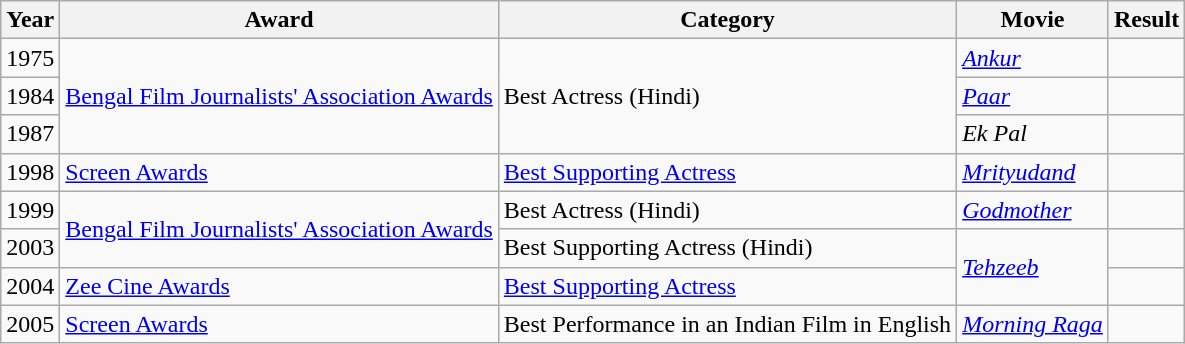<table class="wikitable sortable">
<tr>
<th>Year</th>
<th>Award</th>
<th>Category</th>
<th>Movie</th>
<th>Result</th>
</tr>
<tr>
<td>1975</td>
<td rowspan="3"><a href='#'>Bengal Film Journalists' Association Awards</a></td>
<td rowspan="3">Best Actress (Hindi)</td>
<td><em><a href='#'>Ankur</a></em></td>
<td></td>
</tr>
<tr>
<td>1984</td>
<td><em><a href='#'>Paar</a></em></td>
<td></td>
</tr>
<tr>
<td>1987</td>
<td><em>Ek Pal</em></td>
<td></td>
</tr>
<tr>
<td>1998</td>
<td><a href='#'>Screen Awards</a></td>
<td><a href='#'>Best Supporting Actress</a></td>
<td><em><a href='#'>Mrityudand</a></em></td>
<td></td>
</tr>
<tr>
<td>1999</td>
<td rowspan="2"><a href='#'>Bengal Film Journalists' Association Awards</a></td>
<td>Best Actress (Hindi)</td>
<td><em><a href='#'>Godmother</a></em></td>
<td></td>
</tr>
<tr>
<td>2003</td>
<td>Best Supporting Actress (Hindi)</td>
<td rowspan="2"><em><a href='#'>Tehzeeb</a></em></td>
<td></td>
</tr>
<tr>
<td>2004</td>
<td><a href='#'>Zee Cine Awards</a></td>
<td><a href='#'>Best Supporting Actress</a></td>
<td></td>
</tr>
<tr>
<td>2005</td>
<td><a href='#'>Screen Awards</a></td>
<td>Best Performance in an Indian Film in English</td>
<td><em><a href='#'>Morning Raga</a></em></td>
<td></td>
</tr>
</table>
